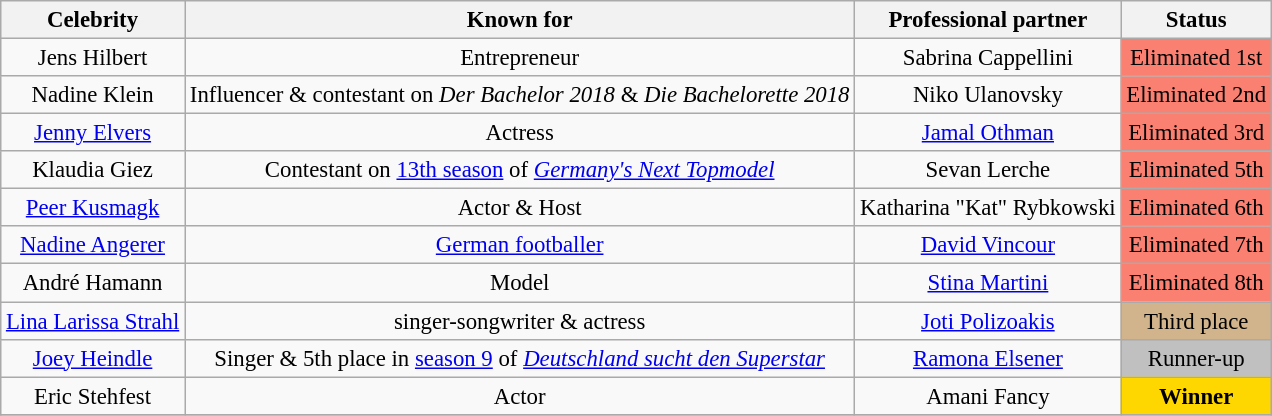<table class="wikitable sortable" style="margin: auto; text-align:center; font-size:95%;">
<tr>
<th>Celebrity</th>
<th>Known for</th>
<th>Professional partner</th>
<th>Status</th>
</tr>
<tr>
<td>Jens Hilbert</td>
<td>Entrepreneur</td>
<td>Sabrina Cappellini</td>
<td style="background:salmon;">Eliminated 1st<br></td>
</tr>
<tr>
<td>Nadine Klein</td>
<td>Influencer & contestant on <em>Der Bachelor 2018</em> & <em>Die Bachelorette 2018</em></td>
<td>Niko Ulanovsky</td>
<td style="background:salmon;">Eliminated 2nd<br></td>
</tr>
<tr>
<td><a href='#'>Jenny Elvers</a></td>
<td>Actress</td>
<td><a href='#'>Jamal Othman</a></td>
<td style="background:salmon;">Eliminated 3rd<br></td>
</tr>
<tr>
<td>Klaudia Giez</td>
<td>Contestant on <a href='#'>13th season</a> of <em><a href='#'>Germany's Next Topmodel</a></em></td>
<td>Sevan Lerche</td>
<td style="background:salmon;">Eliminated 5th<br></td>
</tr>
<tr>
<td><a href='#'>Peer Kusmagk</a></td>
<td>Actor & Host</td>
<td>Katharina "Kat" Rybkowski</td>
<td style="background:salmon;">Eliminated 6th<br></td>
</tr>
<tr>
<td><a href='#'>Nadine Angerer</a></td>
<td><a href='#'>German footballer</a></td>
<td><a href='#'>David Vincour</a></td>
<td style="background:salmon;">Eliminated 7th<br></td>
</tr>
<tr>
<td>André Hamann</td>
<td>Model</td>
<td><a href='#'>Stina Martini</a></td>
<td style="background:salmon;">Eliminated 8th<br></td>
</tr>
<tr>
<td><a href='#'>Lina Larissa Strahl</a></td>
<td>singer-songwriter & actress</td>
<td><a href='#'>Joti Polizoakis</a></td>
<td style="background:tan;">Third place<br></td>
</tr>
<tr>
<td><a href='#'>Joey Heindle</a></td>
<td>Singer & 5th place in <a href='#'>season 9</a> of <em><a href='#'>Deutschland sucht den Superstar</a></em></td>
<td><a href='#'>Ramona Elsener</a></td>
<td style=background:silver>Runner-up<br></td>
</tr>
<tr>
<td>Eric Stehfest</td>
<td>Actor</td>
<td>Amani Fancy</td>
<td style=background:gold><strong>Winner</strong><br></td>
</tr>
<tr>
</tr>
</table>
